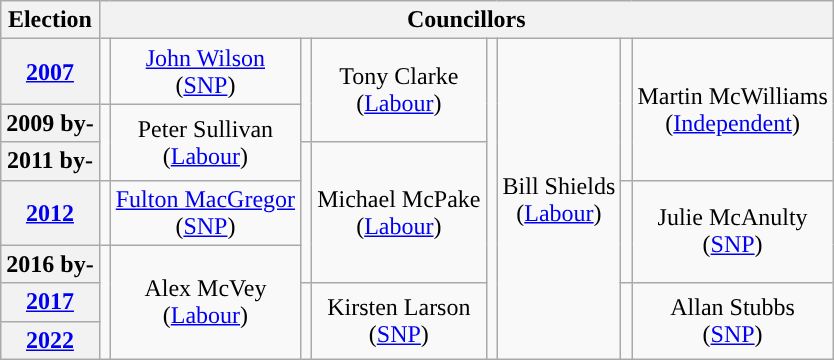<table class="wikitable" style="text-align:center">
<tr>
<th>Election</th>
<th colspan=8>Councillors</th>
</tr>
<tr>
<th><a href='#'>2007</a></th>
<td rowspan=1; style="background-color: "></td>
<td rowspan=1><a href='#'>John Wilson</a><br>(<a href='#'>SNP</a>)</td>
<td rowspan=2; style="background-color: "></td>
<td rowspan=2>Tony Clarke<br>(<a href='#'>Labour</a>)</td>
<td rowspan=7; style="background-color: "></td>
<td rowspan=7>Bill Shields<br>(<a href='#'>Labour</a>)</td>
<td rowspan=3; style="background-color: "></td>
<td rowspan=3>Martin McWilliams<br>(<a href='#'>Independent</a>)</td>
</tr>
<tr>
<th>2009 by-</th>
<td rowspan=2; style="background-color: "></td>
<td rowspan=2>Peter Sullivan<br>(<a href='#'>Labour</a>)</td>
</tr>
<tr>
<th>2011 by-</th>
<td rowspan=3; style="background-color: "></td>
<td rowspan=3>Michael McPake<br>(<a href='#'>Labour</a>)</td>
</tr>
<tr>
<th><a href='#'>2012</a></th>
<td rowspan=1; style="background-color: "></td>
<td rowspan=1><a href='#'>Fulton MacGregor</a><br>(<a href='#'>SNP</a>)</td>
<td rowspan=2; style="background-color: "></td>
<td rowspan=2>Julie McAnulty<br>(<a href='#'>SNP</a>)</td>
</tr>
<tr>
<th>2016 by-</th>
<td rowspan=3; style="background-color: "></td>
<td rowspan=3>Alex McVey<br>(<a href='#'>Labour</a>)</td>
</tr>
<tr>
<th><a href='#'>2017</a></th>
<td rowspan=2; style="background-color: "></td>
<td rowspan=2>Kirsten Larson<br>(<a href='#'>SNP</a>)</td>
<td rowspan=2; style="background-color: "></td>
<td rowspan=2>Allan Stubbs<br>(<a href='#'>SNP</a>)</td>
</tr>
<tr>
<th><a href='#'>2022</a></th>
</tr>
</table>
